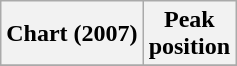<table class="wikitable plainrowheaders">
<tr>
<th scope="col">Chart (2007)</th>
<th scope="col">Peak<br>position</th>
</tr>
<tr>
</tr>
</table>
